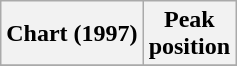<table class="wikitable">
<tr>
<th>Chart (1997)</th>
<th>Peak<br>position</th>
</tr>
<tr>
</tr>
</table>
